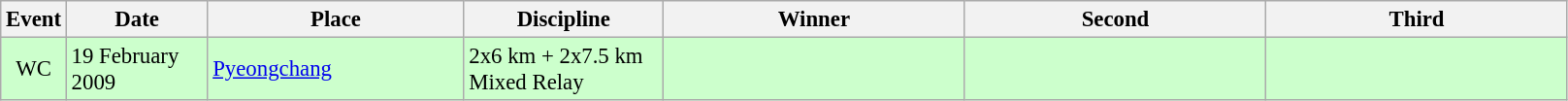<table class="wikitable" style="font-size:95%;">
<tr>
<th width="30">Event</th>
<th width="90">Date</th>
<th width="169">Place</th>
<th width="130">Discipline</th>
<th width="200">Winner</th>
<th width="200">Second</th>
<th width="200">Third</th>
</tr>
<tr style="background:#CCFFCC">
<td align=center>WC</td>
<td>19 February 2009</td>
<td> <a href='#'>Pyeongchang</a></td>
<td>2x6 km + 2x7.5 km <br> Mixed Relay</td>
<td></td>
<td></td>
<td></td>
</tr>
</table>
